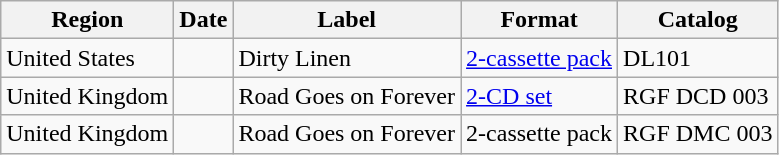<table class="wikitable">
<tr>
<th>Region</th>
<th>Date</th>
<th>Label</th>
<th>Format</th>
<th>Catalog</th>
</tr>
<tr>
<td>United States</td>
<td></td>
<td>Dirty Linen</td>
<td><a href='#'>2-cassette pack</a></td>
<td>DL101</td>
</tr>
<tr>
<td>United Kingdom</td>
<td></td>
<td>Road Goes on Forever</td>
<td><a href='#'>2-CD set</a></td>
<td>RGF DCD 003</td>
</tr>
<tr>
<td>United Kingdom</td>
<td></td>
<td>Road Goes on Forever</td>
<td>2-cassette pack</td>
<td>RGF DMC 003</td>
</tr>
</table>
